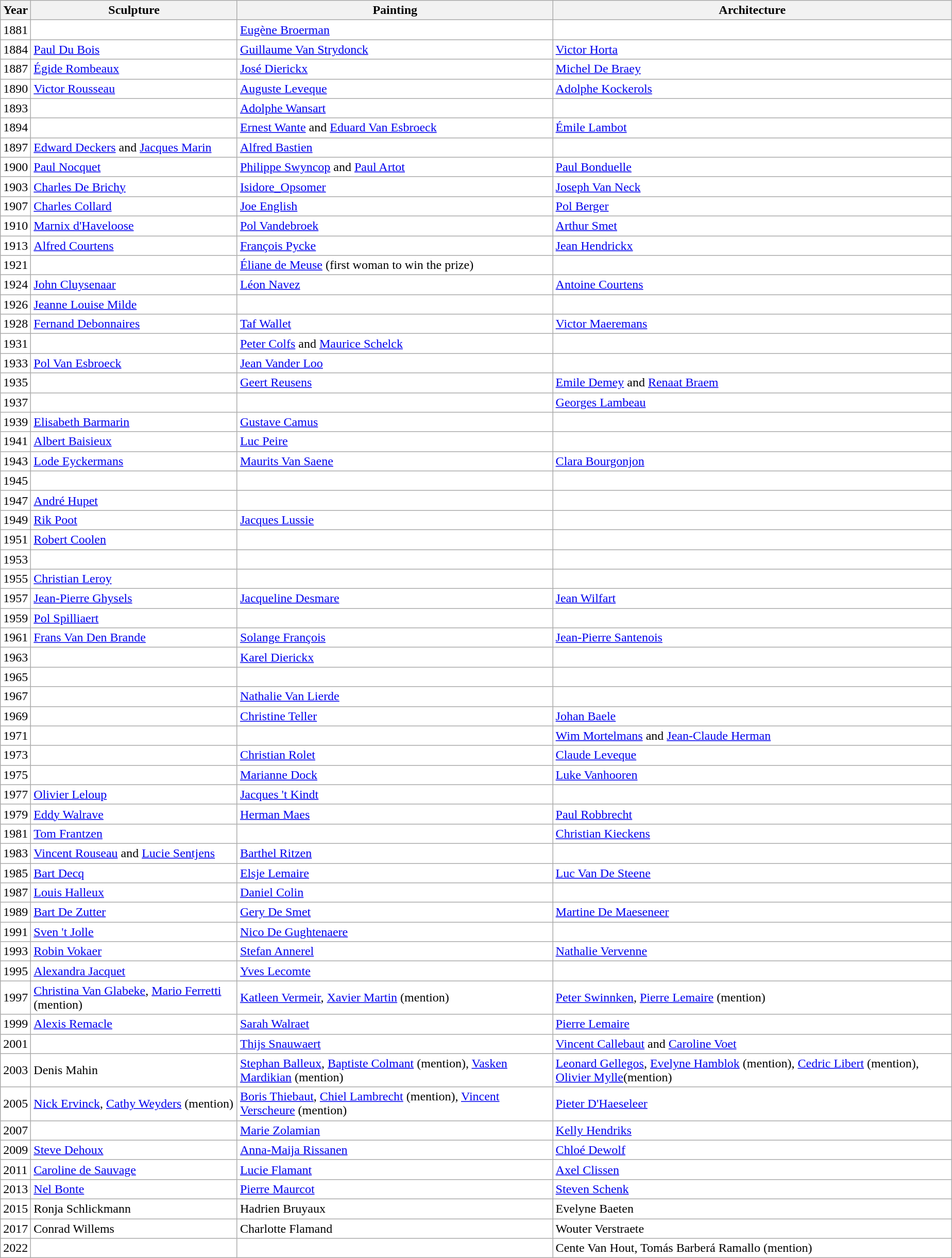<table class="wikitable" rules="all" cellpadding="2" cellspacing="0" style="margin: 1em 1em 1em 1em; border: 1px solid #999; background-color: white">
<tr>
<th>Year</th>
<th>Sculpture</th>
<th>Painting</th>
<th>Architecture</th>
</tr>
<tr>
<td>1881</td>
<td></td>
<td><a href='#'>Eugène Broerman</a></td>
<td></td>
</tr>
<tr>
<td>1884</td>
<td><a href='#'>Paul Du Bois</a></td>
<td><a href='#'>Guillaume Van Strydonck</a></td>
<td><a href='#'>Victor Horta</a></td>
</tr>
<tr>
<td>1887</td>
<td><a href='#'>Égide Rombeaux</a></td>
<td><a href='#'>José Dierickx</a></td>
<td><a href='#'>Michel De Braey</a></td>
</tr>
<tr>
<td>1890</td>
<td><a href='#'>Victor Rousseau</a></td>
<td><a href='#'>Auguste Leveque</a></td>
<td><a href='#'>Adolphe Kockerols</a></td>
</tr>
<tr>
<td>1893</td>
<td></td>
<td><a href='#'>Adolphe Wansart</a></td>
<td></td>
</tr>
<tr>
<td>1894</td>
<td></td>
<td><a href='#'>Ernest Wante</a> and <a href='#'>Eduard Van Esbroeck</a></td>
<td><a href='#'>Émile Lambot</a></td>
</tr>
<tr>
<td>1897</td>
<td><a href='#'>Edward Deckers</a> and <a href='#'>Jacques Marin</a></td>
<td><a href='#'>Alfred Bastien</a></td>
<td></td>
</tr>
<tr>
<td>1900</td>
<td><a href='#'>Paul Nocquet</a></td>
<td><a href='#'>Philippe Swyncop</a> and <a href='#'>Paul Artot</a></td>
<td><a href='#'>Paul Bonduelle</a></td>
</tr>
<tr #: cf. handwritten document from 'Archives Generales du Royaume', ancien Fonds, 24, Nov 3, 1900>
<td>1903</td>
<td><a href='#'>Charles De Brichy</a></td>
<td><a href='#'>Isidore_Opsomer</a></td>
<td><a href='#'>Joseph Van Neck</a></td>
</tr>
<tr>
<td>1907</td>
<td><a href='#'>Charles Collard</a></td>
<td><a href='#'>Joe English</a></td>
<td><a href='#'>Pol Berger</a></td>
</tr>
<tr>
<td>1910</td>
<td><a href='#'>Marnix d'Haveloose</a></td>
<td><a href='#'>Pol Vandebroek</a></td>
<td><a href='#'>Arthur Smet</a></td>
</tr>
<tr>
<td>1913</td>
<td><a href='#'>Alfred Courtens</a></td>
<td><a href='#'>François Pycke</a></td>
<td><a href='#'>Jean Hendrickx</a></td>
</tr>
<tr>
<td>1921</td>
<td></td>
<td><a href='#'>Éliane de Meuse</a> (first woman to win the prize)</td>
<td></td>
</tr>
<tr>
<td>1924</td>
<td><a href='#'>John Cluysenaar</a></td>
<td><a href='#'>Léon Navez</a></td>
<td><a href='#'>Antoine Courtens</a></td>
</tr>
<tr>
<td>1926</td>
<td><a href='#'>Jeanne Louise Milde</a></td>
<td></td>
<td></td>
</tr>
<tr>
<td>1928</td>
<td><a href='#'>Fernand Debonnaires</a></td>
<td><a href='#'>Taf Wallet</a></td>
<td><a href='#'>Victor Maeremans</a></td>
</tr>
<tr>
<td>1931</td>
<td></td>
<td><a href='#'>Peter Colfs</a> and <a href='#'>Maurice Schelck</a></td>
<td></td>
</tr>
<tr>
<td>1933</td>
<td><a href='#'>Pol Van Esbroeck</a></td>
<td><a href='#'>Jean Vander Loo</a></td>
<td></td>
</tr>
<tr>
<td>1935</td>
<td></td>
<td><a href='#'>Geert Reusens</a></td>
<td><a href='#'>Emile Demey</a> and <a href='#'>Renaat Braem</a></td>
</tr>
<tr>
<td>1937</td>
<td></td>
<td></td>
<td><a href='#'>Georges Lambeau</a></td>
</tr>
<tr>
<td>1939</td>
<td><a href='#'>Elisabeth Barmarin</a></td>
<td><a href='#'>Gustave Camus</a></td>
<td></td>
</tr>
<tr>
<td>1941</td>
<td><a href='#'>Albert Baisieux</a></td>
<td><a href='#'>Luc Peire</a></td>
<td></td>
</tr>
<tr>
<td>1943</td>
<td><a href='#'>Lode Eyckermans</a></td>
<td><a href='#'>Maurits Van Saene</a></td>
<td><a href='#'>Clara Bourgonjon</a></td>
</tr>
<tr>
<td>1945</td>
<td></td>
<td></td>
<td></td>
</tr>
<tr>
<td>1947</td>
<td><a href='#'>André Hupet</a></td>
<td></td>
<td></td>
</tr>
<tr>
<td>1949</td>
<td><a href='#'>Rik Poot</a></td>
<td><a href='#'>Jacques Lussie</a></td>
<td></td>
</tr>
<tr>
<td>1951</td>
<td><a href='#'>Robert Coolen</a></td>
<td></td>
<td></td>
</tr>
<tr>
<td>1953</td>
<td></td>
<td></td>
<td></td>
</tr>
<tr>
<td>1955</td>
<td><a href='#'>Christian Leroy</a></td>
<td></td>
<td></td>
</tr>
<tr>
<td>1957</td>
<td><a href='#'>Jean-Pierre Ghysels</a></td>
<td><a href='#'>Jacqueline Desmare</a></td>
<td><a href='#'>Jean Wilfart</a></td>
</tr>
<tr>
<td>1959</td>
<td><a href='#'>Pol Spilliaert</a></td>
<td></td>
<td></td>
</tr>
<tr>
<td>1961</td>
<td><a href='#'>Frans Van Den Brande</a></td>
<td><a href='#'>Solange François</a></td>
<td><a href='#'>Jean-Pierre Santenois</a></td>
</tr>
<tr>
<td>1963</td>
<td></td>
<td><a href='#'>Karel Dierickx</a></td>
<td></td>
</tr>
<tr>
<td>1965</td>
<td></td>
<td></td>
<td></td>
</tr>
<tr>
<td>1967</td>
<td></td>
<td><a href='#'>Nathalie Van Lierde</a></td>
<td></td>
</tr>
<tr>
<td>1969</td>
<td></td>
<td><a href='#'>Christine Teller</a></td>
<td><a href='#'>Johan Baele</a></td>
</tr>
<tr>
<td>1971</td>
<td></td>
<td></td>
<td><a href='#'>Wim Mortelmans</a> and <a href='#'>Jean-Claude Herman</a></td>
</tr>
<tr>
<td>1973</td>
<td></td>
<td><a href='#'>Christian Rolet</a></td>
<td><a href='#'>Claude Leveque</a></td>
</tr>
<tr>
<td>1975</td>
<td></td>
<td><a href='#'>Marianne Dock</a></td>
<td><a href='#'>Luke Vanhooren</a></td>
</tr>
<tr>
<td>1977</td>
<td><a href='#'>Olivier Leloup</a></td>
<td><a href='#'>Jacques 't Kindt</a></td>
<td></td>
</tr>
<tr>
<td>1979</td>
<td><a href='#'>Eddy Walrave</a></td>
<td><a href='#'>Herman Maes</a></td>
<td><a href='#'>Paul Robbrecht</a></td>
</tr>
<tr>
<td>1981</td>
<td><a href='#'>Tom Frantzen</a></td>
<td></td>
<td><a href='#'>Christian Kieckens</a></td>
</tr>
<tr>
<td>1983</td>
<td><a href='#'>Vincent Rouseau</a> and <a href='#'>Lucie Sentjens</a></td>
<td><a href='#'>Barthel Ritzen</a></td>
<td></td>
</tr>
<tr>
<td>1985</td>
<td><a href='#'>Bart Decq</a></td>
<td><a href='#'>Elsje Lemaire</a></td>
<td><a href='#'>Luc Van De Steene</a></td>
</tr>
<tr>
<td>1987</td>
<td><a href='#'>Louis Halleux</a></td>
<td><a href='#'>Daniel Colin</a></td>
<td></td>
</tr>
<tr>
<td>1989</td>
<td><a href='#'>Bart De Zutter</a></td>
<td><a href='#'>Gery De Smet</a></td>
<td><a href='#'>Martine De Maeseneer</a></td>
</tr>
<tr>
<td>1991</td>
<td><a href='#'>Sven 't Jolle</a></td>
<td><a href='#'>Nico De Gughtenaere</a></td>
<td></td>
</tr>
<tr>
<td>1993</td>
<td><a href='#'>Robin Vokaer</a></td>
<td><a href='#'>Stefan Annerel</a></td>
<td><a href='#'>Nathalie Vervenne</a></td>
</tr>
<tr>
<td>1995</td>
<td><a href='#'>Alexandra Jacquet</a></td>
<td><a href='#'>Yves Lecomte</a></td>
<td></td>
</tr>
<tr>
<td>1997</td>
<td><a href='#'>Christina Van Glabeke</a>, <a href='#'>Mario Ferretti</a> (mention)</td>
<td><a href='#'>Katleen Vermeir</a>, <a href='#'>Xavier Martin</a> (mention)</td>
<td><a href='#'>Peter Swinnken</a>, <a href='#'>Pierre Lemaire</a> (mention)</td>
</tr>
<tr>
<td>1999</td>
<td><a href='#'>Alexis Remacle</a></td>
<td><a href='#'>Sarah Walraet</a></td>
<td><a href='#'>Pierre Lemaire</a></td>
</tr>
<tr>
<td>2001</td>
<td></td>
<td><a href='#'>Thijs Snauwaert</a></td>
<td><a href='#'>Vincent Callebaut</a> and <a href='#'>Caroline Voet</a></td>
</tr>
<tr>
<td>2003</td>
<td>Denis Mahin</td>
<td><a href='#'>Stephan Balleux</a>, <a href='#'>Baptiste Colmant</a> (mention), <a href='#'>Vasken Mardikian</a> (mention)</td>
<td><a href='#'>Leonard Gellegos</a>, <a href='#'>Evelyne Hamblok</a> (mention), <a href='#'>Cedric Libert</a> (mention), <a href='#'>Olivier Mylle</a>(mention)</td>
</tr>
<tr>
<td>2005</td>
<td><a href='#'>Nick Ervinck</a>, <a href='#'>Cathy Weyders</a> (mention)</td>
<td><a href='#'>Boris Thiebaut</a>, <a href='#'>Chiel Lambrecht</a> (mention), <a href='#'>Vincent Verscheure</a> (mention)</td>
<td><a href='#'>Pieter D'Haeseleer</a></td>
</tr>
<tr>
<td>2007</td>
<td></td>
<td><a href='#'>Marie Zolamian</a></td>
<td><a href='#'>Kelly Hendriks</a></td>
</tr>
<tr>
<td>2009</td>
<td><a href='#'>Steve Dehoux</a></td>
<td><a href='#'>Anna-Maija Rissanen</a></td>
<td><a href='#'>Chloé Dewolf</a></td>
</tr>
<tr>
<td>2011</td>
<td><a href='#'>Caroline de Sauvage</a></td>
<td><a href='#'>Lucie Flamant</a></td>
<td><a href='#'>Axel Clissen</a></td>
</tr>
<tr>
<td>2013</td>
<td><a href='#'>Nel Bonte</a></td>
<td><a href='#'>Pierre Maurcot</a></td>
<td><a href='#'>Steven Schenk</a></td>
</tr>
<tr>
<td>2015</td>
<td>Ronja Schlickmann</td>
<td>Hadrien Bruyaux</td>
<td>Evelyne Baeten</td>
</tr>
<tr>
<td>2017</td>
<td>Conrad Willems</td>
<td>Charlotte Flamand</td>
<td>Wouter Verstraete</td>
</tr>
<tr>
<td>2022</td>
<td></td>
<td></td>
<td>Cente Van Hout, Tomás Barberá Ramallo (mention)</td>
</tr>
</table>
